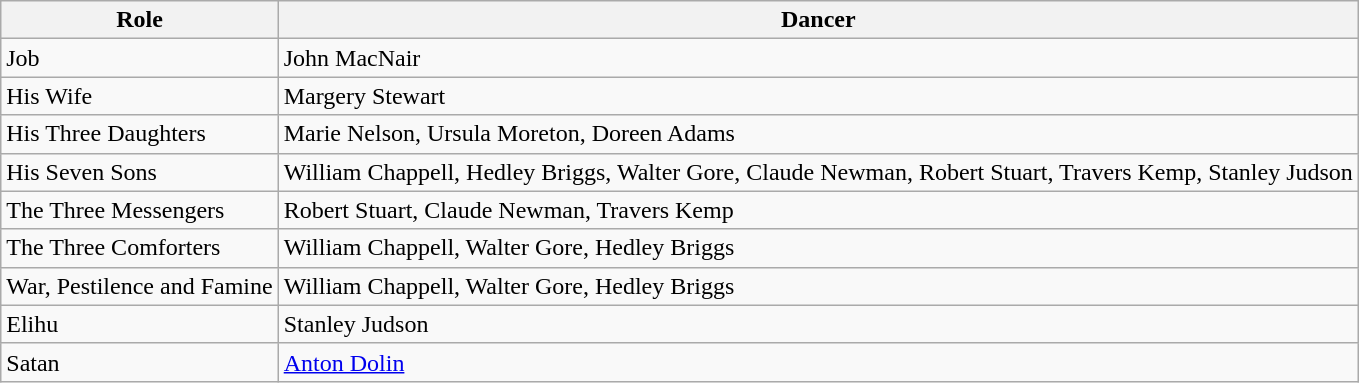<table class="wikitable plainrowheaders" style="text-align: left; margin-right: 0;">
<tr>
<th scope="col">Role</th>
<th scope="col">Dancer</th>
</tr>
<tr>
<td>Job</td>
<td>John MacNair</td>
</tr>
<tr>
<td>His Wife</td>
<td>Margery Stewart</td>
</tr>
<tr>
<td>His Three Daughters</td>
<td>Marie Nelson, Ursula Moreton, Doreen Adams</td>
</tr>
<tr>
<td>His Seven Sons</td>
<td>William Chappell, Hedley Briggs, Walter Gore, Claude Newman, Robert Stuart, Travers Kemp, Stanley Judson</td>
</tr>
<tr>
<td>The Three Messengers</td>
<td>Robert Stuart, Claude Newman, Travers Kemp</td>
</tr>
<tr>
<td>The Three Comforters</td>
<td>William Chappell, Walter Gore, Hedley Briggs</td>
</tr>
<tr>
<td>War, Pestilence and Famine</td>
<td>William Chappell, Walter Gore, Hedley Briggs</td>
</tr>
<tr>
<td>Elihu</td>
<td>Stanley Judson</td>
</tr>
<tr>
<td>Satan</td>
<td><a href='#'>Anton Dolin</a></td>
</tr>
</table>
